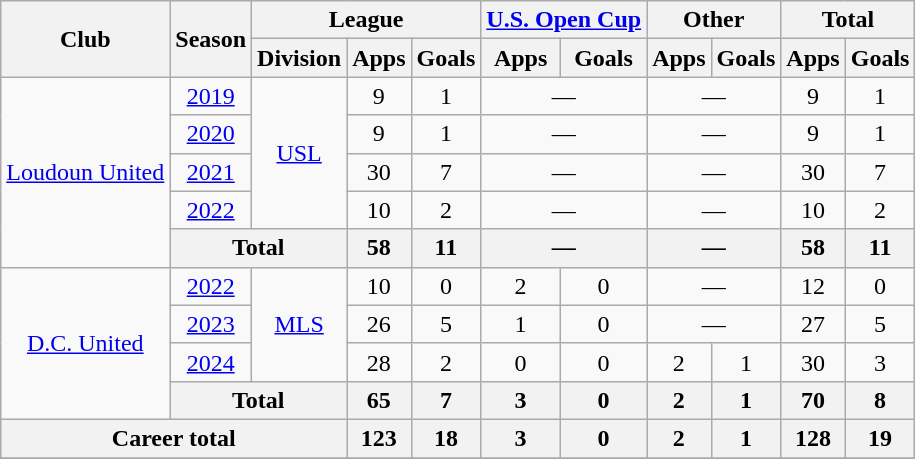<table class="wikitable" style="text-align: center">
<tr>
<th rowspan="2">Club</th>
<th rowspan="2">Season</th>
<th colspan="3">League</th>
<th colspan="2"><a href='#'>U.S. Open Cup</a></th>
<th colspan="2">Other</th>
<th colspan="2">Total</th>
</tr>
<tr>
<th>Division</th>
<th>Apps</th>
<th>Goals</th>
<th>Apps</th>
<th>Goals</th>
<th>Apps</th>
<th>Goals</th>
<th>Apps</th>
<th>Goals</th>
</tr>
<tr>
<td rowspan="5"><a href='#'>Loudoun United</a></td>
<td><a href='#'>2019</a></td>
<td rowspan="4"><a href='#'>USL</a></td>
<td>9</td>
<td>1</td>
<td colspan="2">—</td>
<td colspan="2">—</td>
<td>9</td>
<td>1</td>
</tr>
<tr>
<td><a href='#'>2020</a></td>
<td>9</td>
<td>1</td>
<td colspan="2">—</td>
<td colspan="2">—</td>
<td>9</td>
<td>1</td>
</tr>
<tr>
<td><a href='#'>2021</a></td>
<td>30</td>
<td>7</td>
<td colspan="2">—</td>
<td colspan="2">—</td>
<td>30</td>
<td>7</td>
</tr>
<tr>
<td><a href='#'>2022</a></td>
<td>10</td>
<td>2</td>
<td colspan="2">—</td>
<td colspan="2">—</td>
<td>10</td>
<td>2</td>
</tr>
<tr>
<th colspan="2">Total</th>
<th>58</th>
<th>11</th>
<th colspan="2">—</th>
<th colspan="2">—</th>
<th>58</th>
<th>11</th>
</tr>
<tr>
<td rowspan="4"><a href='#'>D.C. United</a></td>
<td><a href='#'>2022</a></td>
<td rowspan="3"><a href='#'>MLS</a></td>
<td>10</td>
<td>0</td>
<td>2</td>
<td>0</td>
<td colspan="2">—</td>
<td>12</td>
<td>0</td>
</tr>
<tr>
<td><a href='#'>2023</a></td>
<td>26</td>
<td>5</td>
<td>1</td>
<td>0</td>
<td colspan="2">—</td>
<td>27</td>
<td>5</td>
</tr>
<tr>
<td><a href='#'>2024</a></td>
<td>28</td>
<td>2</td>
<td>0</td>
<td>0</td>
<td>2</td>
<td>1</td>
<td>30</td>
<td>3</td>
</tr>
<tr>
<th colspan="2">Total</th>
<th>65</th>
<th>7</th>
<th>3</th>
<th>0</th>
<th>2</th>
<th>1</th>
<th>70</th>
<th>8</th>
</tr>
<tr>
<th colspan="3">Career total</th>
<th>123</th>
<th>18</th>
<th>3</th>
<th>0</th>
<th>2</th>
<th>1</th>
<th>128</th>
<th>19</th>
</tr>
<tr>
</tr>
</table>
